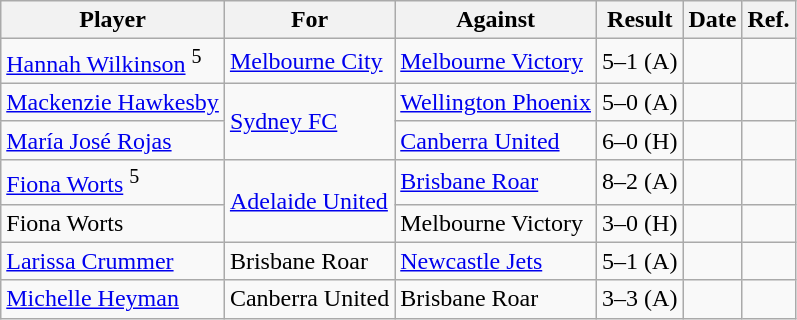<table class="wikitable">
<tr>
<th>Player</th>
<th>For</th>
<th>Against</th>
<th>Result</th>
<th>Date</th>
<th>Ref.</th>
</tr>
<tr>
<td> <a href='#'>Hannah Wilkinson</a> <sup>5</sup></td>
<td><a href='#'>Melbourne City</a></td>
<td><a href='#'>Melbourne Victory</a></td>
<td>5–1 (A)</td>
<td></td>
<td></td>
</tr>
<tr>
<td> <a href='#'>Mackenzie Hawkesby</a></td>
<td rowspan=2><a href='#'>Sydney FC</a></td>
<td><a href='#'>Wellington Phoenix</a></td>
<td>5–0 (A)</td>
<td></td>
<td></td>
</tr>
<tr>
<td> <a href='#'>María José Rojas</a></td>
<td><a href='#'>Canberra United</a></td>
<td>6–0 (H)</td>
<td></td>
<td></td>
</tr>
<tr>
<td> <a href='#'>Fiona Worts</a> <sup>5</sup></td>
<td rowspan=2><a href='#'>Adelaide United</a></td>
<td><a href='#'>Brisbane Roar</a></td>
<td>8–2 (A)</td>
<td></td>
<td></td>
</tr>
<tr>
<td> Fiona Worts</td>
<td>Melbourne Victory</td>
<td>3–0 (H)</td>
<td></td>
<td></td>
</tr>
<tr>
<td> <a href='#'>Larissa Crummer</a></td>
<td>Brisbane Roar</td>
<td><a href='#'>Newcastle Jets</a></td>
<td>5–1 (A)</td>
<td></td>
<td></td>
</tr>
<tr>
<td> <a href='#'>Michelle Heyman</a></td>
<td>Canberra United</td>
<td>Brisbane Roar</td>
<td>3–3 (A)</td>
<td></td>
<td></td>
</tr>
</table>
